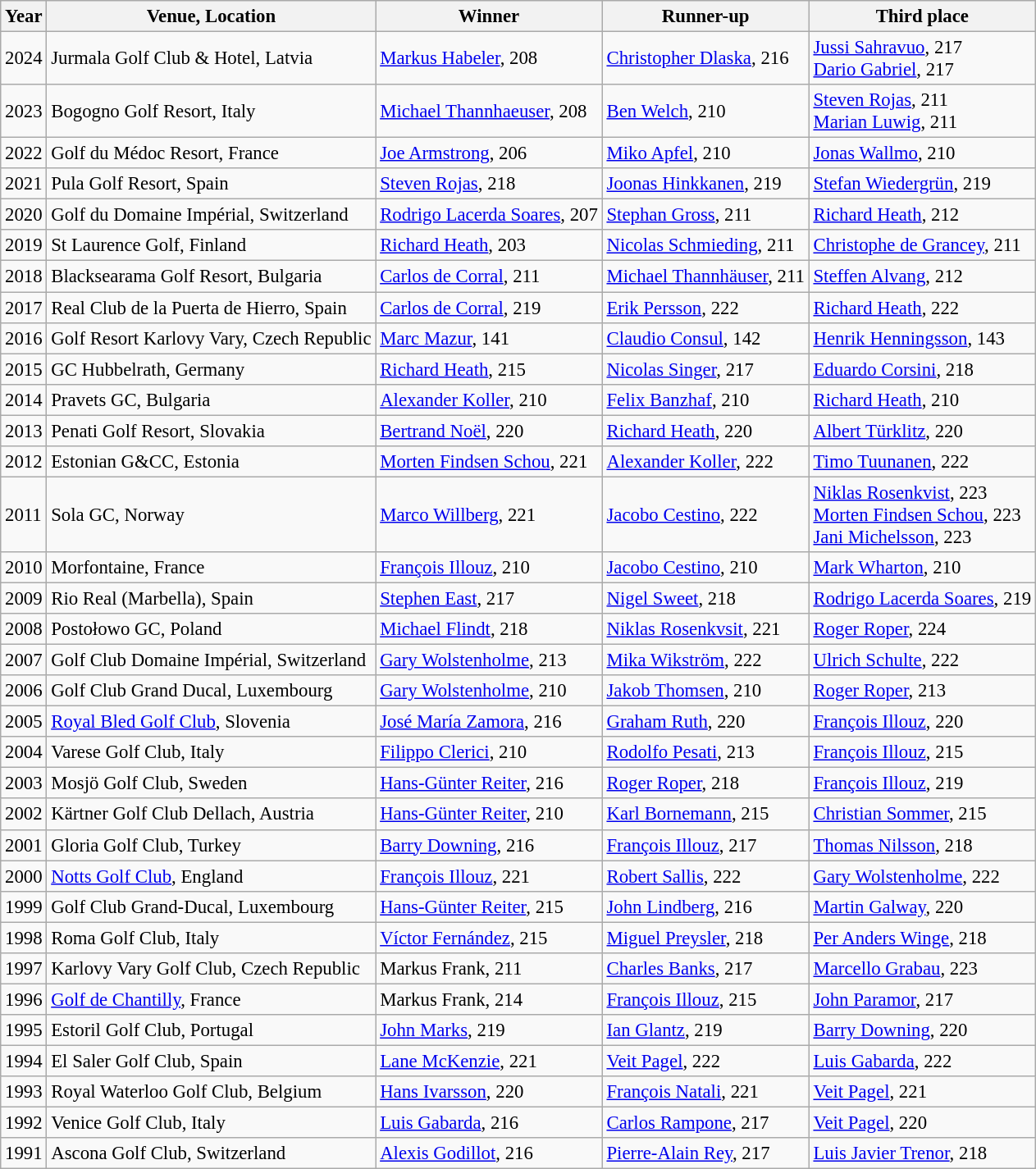<table class="wikitable sortable" style="font-size:95%;">
<tr>
<th>Year</th>
<th>Venue, Location</th>
<th>Winner</th>
<th>Runner-up</th>
<th>Third place</th>
</tr>
<tr>
<td>2024</td>
<td>Jurmala Golf Club & Hotel, Latvia</td>
<td> <a href='#'>Markus Habeler</a>, 208</td>
<td> <a href='#'>Christopher Dlaska</a>, 216</td>
<td> <a href='#'>Jussi Sahravuo</a>, 217<br> <a href='#'>Dario Gabriel</a>, 217</td>
</tr>
<tr>
<td>2023</td>
<td>Bogogno Golf Resort, Italy</td>
<td> <a href='#'>Michael Thannhaeuser</a>, 208</td>
<td> <a href='#'>Ben Welch</a>, 210</td>
<td> <a href='#'>Steven Rojas</a>, 211<br> <a href='#'>Marian Luwig</a>, 211</td>
</tr>
<tr>
<td>2022</td>
<td>Golf du Médoc Resort, France</td>
<td> <a href='#'>Joe Armstrong</a>, 206</td>
<td> <a href='#'>Miko Apfel</a>, 210</td>
<td> <a href='#'>Jonas Wallmo</a>, 210</td>
</tr>
<tr>
<td>2021</td>
<td>Pula Golf Resort, Spain</td>
<td> <a href='#'>Steven Rojas</a>, 218</td>
<td> <a href='#'>Joonas Hinkkanen</a>, 219</td>
<td> <a href='#'>Stefan Wiedergrün</a>, 219</td>
</tr>
<tr>
<td>2020</td>
<td>Golf du Domaine Impérial, Switzerland</td>
<td> <a href='#'>Rodrigo Lacerda Soares</a>, 207</td>
<td> <a href='#'>Stephan Gross</a>, 211</td>
<td> <a href='#'>Richard Heath</a>, 212</td>
</tr>
<tr>
<td>2019</td>
<td>St Laurence Golf, Finland</td>
<td> <a href='#'>Richard Heath</a>, 203</td>
<td> <a href='#'>Nicolas Schmieding</a>, 211</td>
<td> <a href='#'>Christophe de Grancey</a>, 211</td>
</tr>
<tr>
<td>2018</td>
<td>Blacksearama Golf Resort, Bulgaria</td>
<td> <a href='#'>Carlos de Corral</a>, 211</td>
<td> <a href='#'>Michael Thannhäuser</a>, 211</td>
<td> <a href='#'>Steffen Alvang</a>, 212</td>
</tr>
<tr>
<td>2017</td>
<td>Real Club de la Puerta de Hierro, Spain</td>
<td> <a href='#'>Carlos de Corral</a>, 219</td>
<td> <a href='#'>Erik Persson</a>, 222</td>
<td> <a href='#'>Richard Heath</a>, 222</td>
</tr>
<tr>
<td>2016</td>
<td>Golf Resort Karlovy Vary, Czech Republic</td>
<td> <a href='#'>Marc Mazur</a>, 141</td>
<td> <a href='#'>Claudio Consul</a>, 142</td>
<td> <a href='#'>Henrik Henningsson</a>, 143</td>
</tr>
<tr>
<td>2015</td>
<td>GC Hubbelrath, Germany</td>
<td> <a href='#'>Richard Heath</a>, 215</td>
<td> <a href='#'>Nicolas Singer</a>, 217</td>
<td> <a href='#'>Eduardo Corsini</a>, 218</td>
</tr>
<tr>
<td>2014</td>
<td>Pravets GC, Bulgaria</td>
<td> <a href='#'>Alexander Koller</a>, 210</td>
<td> <a href='#'>Felix Banzhaf</a>, 210</td>
<td> <a href='#'>Richard Heath</a>, 210</td>
</tr>
<tr>
<td>2013</td>
<td>Penati Golf Resort, Slovakia</td>
<td> <a href='#'>Bertrand Noël</a>, 220</td>
<td> <a href='#'>Richard Heath</a>, 220</td>
<td> <a href='#'>Albert Türklitz</a>, 220</td>
</tr>
<tr>
<td>2012</td>
<td>Estonian G&CC, Estonia</td>
<td> <a href='#'>Morten Findsen Schou</a>, 221</td>
<td> <a href='#'>Alexander Koller</a>, 222</td>
<td> <a href='#'>Timo Tuunanen</a>, 222</td>
</tr>
<tr>
<td>2011</td>
<td>Sola GC, Norway</td>
<td> <a href='#'>Marco Willberg</a>, 221</td>
<td> <a href='#'>Jacobo Cestino</a>, 222</td>
<td> <a href='#'>Niklas Rosenkvist</a>, 223 <br> <a href='#'>Morten Findsen Schou</a>, 223 <br>  <a href='#'>Jani Michelsson</a>, 223</td>
</tr>
<tr>
<td>2010</td>
<td>Morfontaine, France</td>
<td> <a href='#'>François Illouz</a>, 210</td>
<td> <a href='#'>Jacobo Cestino</a>, 210</td>
<td> <a href='#'>Mark Wharton</a>, 210</td>
</tr>
<tr>
<td>2009</td>
<td>Rio Real (Marbella), Spain</td>
<td> <a href='#'>Stephen East</a>, 217</td>
<td> <a href='#'>Nigel Sweet</a>, 218</td>
<td> <a href='#'>Rodrigo Lacerda Soares</a>, 219</td>
</tr>
<tr>
<td>2008</td>
<td>Postołowo GC, Poland</td>
<td> <a href='#'>Michael Flindt</a>, 218</td>
<td> <a href='#'>Niklas Rosenkvsit</a>, 221</td>
<td> <a href='#'>Roger Roper</a>, 224</td>
</tr>
<tr>
<td>2007</td>
<td>Golf Club Domaine Impérial, Switzerland</td>
<td> <a href='#'>Gary Wolstenholme</a>, 213</td>
<td> <a href='#'>Mika Wikström</a>, 222</td>
<td> <a href='#'>Ulrich Schulte</a>, 222</td>
</tr>
<tr>
<td>2006</td>
<td>Golf Club Grand Ducal, Luxembourg</td>
<td> <a href='#'>Gary Wolstenholme</a>, 210</td>
<td> <a href='#'>Jakob Thomsen</a>, 210</td>
<td> <a href='#'>Roger Roper</a>, 213</td>
</tr>
<tr>
<td>2005</td>
<td><a href='#'>Royal Bled Golf Club</a>, Slovenia</td>
<td> <a href='#'>José María Zamora</a>, 216</td>
<td> <a href='#'>Graham Ruth</a>, 220</td>
<td> <a href='#'>François Illouz</a>, 220</td>
</tr>
<tr>
<td>2004</td>
<td>Varese Golf Club, Italy</td>
<td> <a href='#'>Filippo Clerici</a>, 210</td>
<td> <a href='#'>Rodolfo Pesati</a>, 213</td>
<td> <a href='#'>François Illouz</a>, 215</td>
</tr>
<tr>
<td>2003</td>
<td>Mosjö Golf Club, Sweden</td>
<td> <a href='#'>Hans-Günter Reiter</a>, 216</td>
<td> <a href='#'>Roger Roper</a>, 218</td>
<td> <a href='#'>François Illouz</a>, 219</td>
</tr>
<tr>
<td>2002</td>
<td>Kärtner Golf Club Dellach, Austria</td>
<td> <a href='#'>Hans-Günter Reiter</a>, 210</td>
<td> <a href='#'>Karl Bornemann</a>, 215</td>
<td> <a href='#'>Christian Sommer</a>, 215</td>
</tr>
<tr>
<td>2001</td>
<td>Gloria Golf Club, Turkey</td>
<td> <a href='#'>Barry Downing</a>, 216</td>
<td> <a href='#'>François Illouz</a>, 217</td>
<td> <a href='#'>Thomas Nilsson</a>, 218</td>
</tr>
<tr>
<td>2000</td>
<td><a href='#'>Notts Golf Club</a>, England</td>
<td> <a href='#'>François Illouz</a>, 221</td>
<td> <a href='#'>Robert Sallis</a>, 222</td>
<td> <a href='#'>Gary Wolstenholme</a>, 222</td>
</tr>
<tr>
<td>1999</td>
<td>Golf Club Grand-Ducal, Luxembourg</td>
<td> <a href='#'>Hans-Günter Reiter</a>, 215</td>
<td> <a href='#'>John Lindberg</a>, 216</td>
<td> <a href='#'>Martin Galway</a>, 220</td>
</tr>
<tr>
<td>1998</td>
<td>Roma Golf Club, Italy</td>
<td> <a href='#'>Víctor Fernández</a>, 215</td>
<td> <a href='#'>Miguel Preysler</a>, 218</td>
<td> <a href='#'>Per Anders Winge</a>, 218</td>
</tr>
<tr>
<td>1997</td>
<td>Karlovy Vary Golf Club, Czech Republic</td>
<td> Markus Frank, 211</td>
<td> <a href='#'>Charles Banks</a>, 217</td>
<td> <a href='#'>Marcello Grabau</a>, 223</td>
</tr>
<tr>
<td>1996</td>
<td><a href='#'>Golf de Chantilly</a>, France</td>
<td> Markus Frank, 214</td>
<td> <a href='#'>François Illouz</a>, 215</td>
<td> <a href='#'>John Paramor</a>, 217</td>
</tr>
<tr>
<td>1995</td>
<td>Estoril Golf Club, Portugal</td>
<td> <a href='#'>John Marks</a>, 219</td>
<td> <a href='#'>Ian Glantz</a>, 219</td>
<td> <a href='#'>Barry Downing</a>, 220</td>
</tr>
<tr>
<td>1994</td>
<td>El Saler Golf Club, Spain</td>
<td> <a href='#'>Lane McKenzie</a>, 221</td>
<td> <a href='#'>Veit Pagel</a>, 222</td>
<td> <a href='#'>Luis Gabarda</a>, 222</td>
</tr>
<tr>
<td>1993</td>
<td>Royal Waterloo Golf Club, Belgium</td>
<td> <a href='#'>Hans Ivarsson</a>, 220</td>
<td> <a href='#'>François Natali</a>, 221</td>
<td> <a href='#'>Veit Pagel</a>, 221</td>
</tr>
<tr>
<td>1992</td>
<td>Venice Golf Club, Italy</td>
<td> <a href='#'>Luis Gabarda</a>, 216</td>
<td> <a href='#'>Carlos Rampone</a>, 217</td>
<td> <a href='#'>Veit Pagel</a>, 220</td>
</tr>
<tr>
<td>1991</td>
<td>Ascona Golf Club, Switzerland</td>
<td> <a href='#'>Alexis Godillot</a>, 216</td>
<td> <a href='#'>Pierre-Alain Rey</a>, 217</td>
<td> <a href='#'>Luis Javier Trenor</a>, 218</td>
</tr>
</table>
